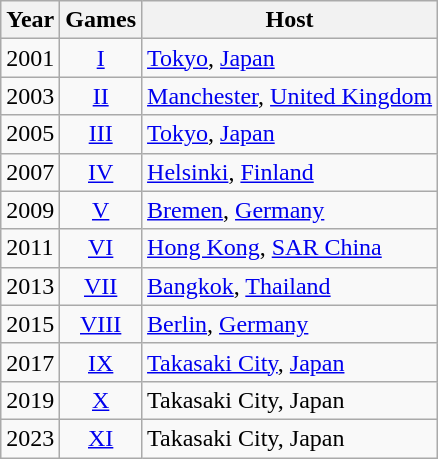<table class="wikitable">
<tr>
<th>Year</th>
<th>Games</th>
<th>Host</th>
</tr>
<tr>
<td>2001</td>
<td align=center><a href='#'>I</a></td>
<td> <a href='#'>Tokyo</a>, <a href='#'>Japan</a></td>
</tr>
<tr>
<td>2003</td>
<td align=center><a href='#'>II</a></td>
<td> <a href='#'>Manchester</a>, <a href='#'>United Kingdom</a></td>
</tr>
<tr>
<td>2005</td>
<td align=center><a href='#'>III</a></td>
<td> <a href='#'>Tokyo</a>, <a href='#'>Japan</a></td>
</tr>
<tr>
<td>2007</td>
<td align=center><a href='#'>IV</a></td>
<td> <a href='#'>Helsinki</a>, <a href='#'>Finland</a></td>
</tr>
<tr>
<td>2009</td>
<td align=center><a href='#'>V</a></td>
<td> <a href='#'>Bremen</a>, <a href='#'>Germany</a></td>
</tr>
<tr>
<td>2011</td>
<td align=center><a href='#'>VI</a></td>
<td> <a href='#'>Hong Kong</a>, <a href='#'>SAR China</a></td>
</tr>
<tr>
<td>2013</td>
<td align=center><a href='#'>VII</a></td>
<td> <a href='#'>Bangkok</a>, <a href='#'>Thailand</a></td>
</tr>
<tr>
<td>2015</td>
<td align=center><a href='#'>VIII</a></td>
<td> <a href='#'>Berlin</a>, <a href='#'>Germany</a></td>
</tr>
<tr>
<td>2017</td>
<td align=center><a href='#'>IX</a></td>
<td> <a href='#'>Takasaki City</a>, <a href='#'>Japan</a></td>
</tr>
<tr>
<td>2019</td>
<td align=center><a href='#'>X</a></td>
<td> Takasaki City, Japan</td>
</tr>
<tr>
<td>2023</td>
<td align=center><a href='#'>XI</a></td>
<td> Takasaki City, Japan</td>
</tr>
</table>
